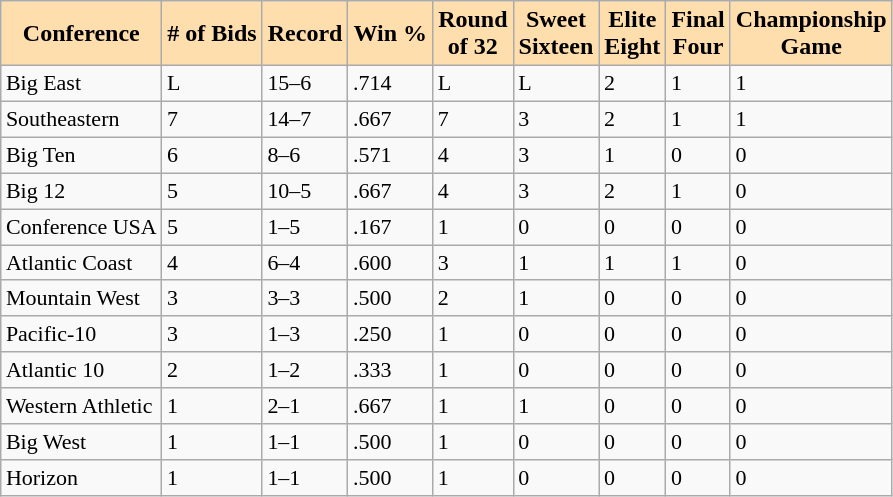<table class="wikitable sortable">
<tr>
<th style="background-color:#FFDEAD;">Conference</th>
<th style="background-color:#FFDEAD;"># of Bids</th>
<th style="background-color:#FFDEAD;">Record</th>
<th style="background-color:#FFDEAD;">Win %</th>
<th style="background-color:#FFDEAD;">Round<br> of 32</th>
<th style="background-color:#FFDEAD;">Sweet<br> Sixteen</th>
<th style="background-color:#FFDEAD;">Elite<br> Eight</th>
<th style="background-color:#FFDEAD;">Final<br> Four</th>
<th style="background-color:#FFDEAD;">Championship<br> Game</th>
</tr>
<tr style="font-size:11pt" valign="bottom">
<td height="15">Big East</td>
<td>L</td>
<td>15–6</td>
<td>.714</td>
<td>L</td>
<td>L</td>
<td>2</td>
<td>1</td>
<td>1</td>
</tr>
<tr style="font-size:11pt" valign="bottom">
<td height="15">Southeastern</td>
<td>7</td>
<td>14–7</td>
<td>.667</td>
<td>7</td>
<td>3</td>
<td>2</td>
<td>1</td>
<td>1</td>
</tr>
<tr style="font-size:11pt" valign="bottom">
<td height="15">Big Ten</td>
<td>6</td>
<td>8–6</td>
<td>.571</td>
<td>4</td>
<td>3</td>
<td>1</td>
<td>0</td>
<td>0</td>
</tr>
<tr style="font-size:11pt" valign="bottom">
<td height="15">Big 12</td>
<td>5</td>
<td>10–5</td>
<td>.667</td>
<td>4</td>
<td>3</td>
<td>2</td>
<td>1</td>
<td>0</td>
</tr>
<tr style="font-size:11pt" valign="bottom">
<td height="15">Conference USA</td>
<td>5</td>
<td>1–5</td>
<td>.167</td>
<td>1</td>
<td>0</td>
<td>0</td>
<td>0</td>
<td>0</td>
</tr>
<tr style="font-size:11pt" valign="bottom">
<td height="15">Atlantic Coast</td>
<td>4</td>
<td>6–4</td>
<td>.600</td>
<td>3</td>
<td>1</td>
<td>1</td>
<td>1</td>
<td>0</td>
</tr>
<tr style="font-size:11pt" valign="bottom">
<td height="15">Mountain West</td>
<td>3</td>
<td>3–3</td>
<td>.500</td>
<td>2</td>
<td>1</td>
<td>0</td>
<td>0</td>
<td>0</td>
</tr>
<tr style="font-size:11pt" valign="bottom">
<td height="15">Pacific-10</td>
<td>3</td>
<td>1–3</td>
<td>.250</td>
<td>1</td>
<td>0</td>
<td>0</td>
<td>0</td>
<td>0</td>
</tr>
<tr style="font-size:11pt" valign="bottom">
<td height="15">Atlantic 10</td>
<td>2</td>
<td>1–2</td>
<td>.333</td>
<td>1</td>
<td>0</td>
<td>0</td>
<td>0</td>
<td>0</td>
</tr>
<tr style="font-size:11pt" valign="bottom">
<td height="15">Western Athletic</td>
<td>1</td>
<td>2–1</td>
<td>.667</td>
<td>1</td>
<td>1</td>
<td>0</td>
<td>0</td>
<td>0</td>
</tr>
<tr style="font-size:11pt" valign="bottom">
<td height="15">Big West</td>
<td>1</td>
<td>1–1</td>
<td>.500</td>
<td>1</td>
<td>0</td>
<td>0</td>
<td>0</td>
<td>0</td>
</tr>
<tr style="font-size:11pt" valign="bottom">
<td height="15">Horizon</td>
<td>1</td>
<td>1–1</td>
<td>.500</td>
<td>1</td>
<td>0</td>
<td>0</td>
<td>0</td>
<td>0</td>
</tr>
</table>
